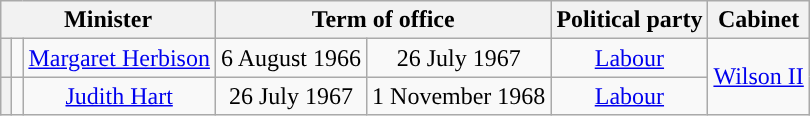<table class="wikitable" style="text-align:center">
<tr style="height:1em">
<th colspan=3>Minister</th>
<th colspan=2>Term of office</th>
<th>Political party</th>
<th>Cabinet</th>
</tr>
<tr style="height:1em">
<th style="background-color:"></th>
<td></td>
<td><a href='#'>Margaret Herbison</a></td>
<td>6 August 1966</td>
<td>26 July 1967</td>
<td><a href='#'>Labour</a></td>
<td rowspan="2" ><a href='#'>Wilson II</a></td>
</tr>
<tr style="height:1em">
<th style="background-color:"></th>
<td></td>
<td><a href='#'>Judith Hart</a></td>
<td>26 July 1967</td>
<td>1 November 1968</td>
<td><a href='#'>Labour</a></td>
</tr>
</table>
